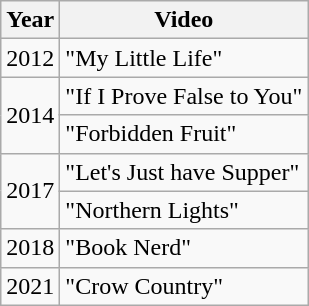<table class="wikitable">
<tr>
<th>Year</th>
<th>Video</th>
</tr>
<tr>
<td>2012</td>
<td>"My Little Life"</td>
</tr>
<tr>
<td rowspan="2">2014</td>
<td>"If I Prove False to You"</td>
</tr>
<tr>
<td>"Forbidden Fruit"</td>
</tr>
<tr>
<td rowspan="2">2017</td>
<td>"Let's Just have Supper"</td>
</tr>
<tr>
<td>"Northern Lights"</td>
</tr>
<tr>
<td>2018</td>
<td>"Book Nerd"</td>
</tr>
<tr>
<td>2021</td>
<td>"Crow Country"</td>
</tr>
</table>
